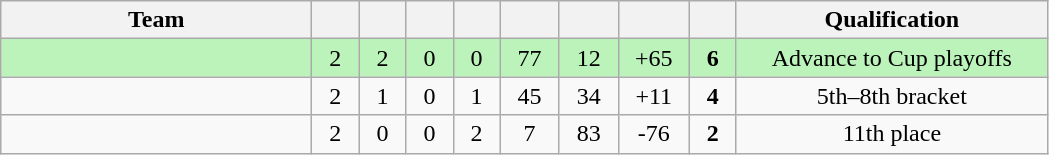<table class="wikitable" style="text-align:center">
<tr>
<th style="width:12.5em">Team</th>
<th style="width:1.5em;"></th>
<th style="width:1.5em;"></th>
<th style="width:1.5em;"></th>
<th style="width:1.5em;"></th>
<th style="width:2.0em;"></th>
<th style="width:2.0em;"></th>
<th style="width:2.5em;"></th>
<th style="width:1.5em;"></th>
<th style="width:12.5em">Qualification</th>
</tr>
<tr bgcolor=#bbf3bb>
<td align=left></td>
<td>2</td>
<td>2</td>
<td>0</td>
<td>0</td>
<td>77</td>
<td>12</td>
<td>+65</td>
<td><strong>6</strong></td>
<td>Advance to Cup playoffs</td>
</tr>
<tr>
<td align=left></td>
<td>2</td>
<td>1</td>
<td>0</td>
<td>1</td>
<td>45</td>
<td>34</td>
<td>+11</td>
<td><strong>4</strong></td>
<td>5th–8th bracket</td>
</tr>
<tr>
<td align=left></td>
<td>2</td>
<td>0</td>
<td>0</td>
<td>2</td>
<td>7</td>
<td>83</td>
<td>-76</td>
<td><strong>2</strong></td>
<td>11th place</td>
</tr>
</table>
